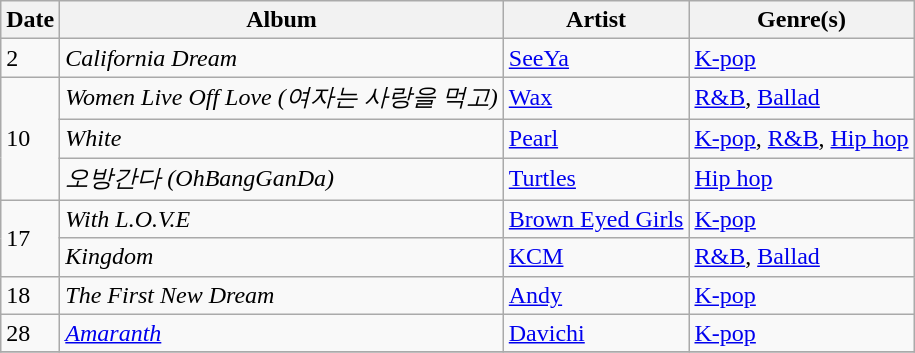<table class="wikitable" style="text-align: left;">
<tr>
<th>Date</th>
<th>Album</th>
<th>Artist</th>
<th>Genre(s)</th>
</tr>
<tr>
<td rowspan="1">2</td>
<td><em>California Dream</em></td>
<td><a href='#'>SeeYa</a></td>
<td><a href='#'>K-pop</a></td>
</tr>
<tr>
<td rowspan="3">10</td>
<td><em>Women Live Off Love (여자는 사랑을 먹고)</em></td>
<td><a href='#'>Wax</a></td>
<td><a href='#'>R&B</a>, <a href='#'>Ballad</a></td>
</tr>
<tr>
<td><em>White</em></td>
<td><a href='#'>Pearl</a></td>
<td><a href='#'>K-pop</a>, <a href='#'>R&B</a>, <a href='#'>Hip hop</a></td>
</tr>
<tr>
<td><em>오방간다 (OhBangGanDa)</em></td>
<td><a href='#'>Turtles</a></td>
<td><a href='#'>Hip hop</a></td>
</tr>
<tr>
<td rowspan="2">17</td>
<td><em>With L.O.V.E</em></td>
<td><a href='#'>Brown Eyed Girls</a></td>
<td><a href='#'>K-pop</a></td>
</tr>
<tr>
<td><em>Kingdom</em></td>
<td><a href='#'>KCM</a></td>
<td><a href='#'>R&B</a>, <a href='#'>Ballad</a></td>
</tr>
<tr>
<td rowspan="1">18</td>
<td><em>The First New Dream</em></td>
<td><a href='#'>Andy</a></td>
<td><a href='#'>K-pop</a></td>
</tr>
<tr>
<td rowspan="1">28</td>
<td><a href='#'><em>Amaranth</em></a></td>
<td><a href='#'>Davichi</a></td>
<td><a href='#'>K-pop</a></td>
</tr>
<tr>
</tr>
</table>
